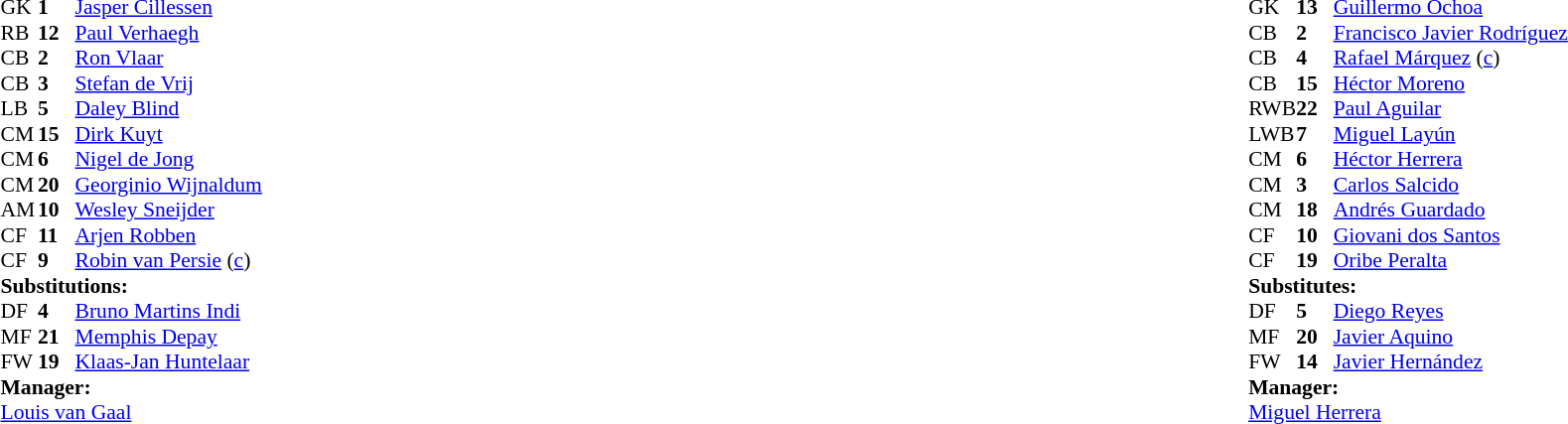<table width="100%">
<tr>
<td valign="top" width="40%"><br><table style="font-size:90%" cellspacing="0" cellpadding="0">
<tr>
<th width=25></th>
<th width=25></th>
</tr>
<tr>
<td>GK</td>
<td><strong>1</strong></td>
<td><a href='#'>Jasper Cillessen</a></td>
</tr>
<tr>
<td>RB</td>
<td><strong>12</strong></td>
<td><a href='#'>Paul Verhaegh</a></td>
<td></td>
<td></td>
</tr>
<tr>
<td>CB</td>
<td><strong>2</strong></td>
<td><a href='#'>Ron Vlaar</a></td>
</tr>
<tr>
<td>CB</td>
<td><strong>3</strong></td>
<td><a href='#'>Stefan de Vrij</a></td>
</tr>
<tr>
<td>LB</td>
<td><strong>5</strong></td>
<td><a href='#'>Daley Blind</a></td>
</tr>
<tr>
<td>CM</td>
<td><strong>15</strong></td>
<td><a href='#'>Dirk Kuyt</a></td>
</tr>
<tr>
<td>CM</td>
<td><strong>6</strong></td>
<td><a href='#'>Nigel de Jong</a></td>
<td></td>
<td></td>
</tr>
<tr>
<td>CM</td>
<td><strong>20</strong></td>
<td><a href='#'>Georginio Wijnaldum</a></td>
</tr>
<tr>
<td>AM</td>
<td><strong>10</strong></td>
<td><a href='#'>Wesley Sneijder</a></td>
</tr>
<tr>
<td>CF</td>
<td><strong>11</strong></td>
<td><a href='#'>Arjen Robben</a></td>
</tr>
<tr>
<td>CF</td>
<td><strong>9</strong></td>
<td><a href='#'>Robin van Persie</a> (<a href='#'>c</a>)</td>
<td></td>
<td></td>
</tr>
<tr>
<td colspan=3><strong>Substitutions:</strong></td>
</tr>
<tr>
<td>DF</td>
<td><strong>4</strong></td>
<td><a href='#'>Bruno Martins Indi</a></td>
<td></td>
<td></td>
</tr>
<tr>
<td>MF</td>
<td><strong>21</strong></td>
<td><a href='#'>Memphis Depay</a></td>
<td></td>
<td></td>
</tr>
<tr>
<td>FW</td>
<td><strong>19</strong></td>
<td><a href='#'>Klaas-Jan Huntelaar</a></td>
<td></td>
<td></td>
</tr>
<tr>
<td colspan=3><strong>Manager:</strong></td>
</tr>
<tr>
<td colspan=3><a href='#'>Louis van Gaal</a></td>
</tr>
</table>
</td>
<td valign="top"></td>
<td valign="top" width="50%"><br><table style="font-size:90%;margin:auto" cellspacing="0" cellpadding="0">
<tr>
<th width=25></th>
<th width=25></th>
</tr>
<tr>
<td>GK</td>
<td><strong>13</strong></td>
<td><a href='#'>Guillermo Ochoa</a></td>
</tr>
<tr>
<td>CB</td>
<td><strong>2</strong></td>
<td><a href='#'>Francisco Javier Rodríguez</a></td>
</tr>
<tr>
<td>CB</td>
<td><strong>4</strong></td>
<td><a href='#'>Rafael Márquez</a> (<a href='#'>c</a>)</td>
<td></td>
</tr>
<tr>
<td>CB</td>
<td><strong>15</strong></td>
<td><a href='#'>Héctor Moreno</a></td>
<td></td>
<td></td>
</tr>
<tr>
<td>RWB</td>
<td><strong>22</strong></td>
<td><a href='#'>Paul Aguilar</a></td>
<td></td>
</tr>
<tr>
<td>LWB</td>
<td><strong>7</strong></td>
<td><a href='#'>Miguel Layún</a></td>
</tr>
<tr>
<td>CM</td>
<td><strong>6</strong></td>
<td><a href='#'>Héctor Herrera</a></td>
</tr>
<tr>
<td>CM</td>
<td><strong>3</strong></td>
<td><a href='#'>Carlos Salcido</a></td>
</tr>
<tr>
<td>CM</td>
<td><strong>18</strong></td>
<td><a href='#'>Andrés Guardado</a></td>
<td></td>
</tr>
<tr>
<td>CF</td>
<td><strong>10</strong></td>
<td><a href='#'>Giovani dos Santos</a></td>
<td></td>
<td></td>
</tr>
<tr>
<td>CF</td>
<td><strong>19</strong></td>
<td><a href='#'>Oribe Peralta</a></td>
<td></td>
<td></td>
</tr>
<tr>
<td colspan=3><strong>Substitutes:</strong></td>
</tr>
<tr>
<td>DF</td>
<td><strong>5</strong></td>
<td><a href='#'>Diego Reyes</a></td>
<td></td>
<td></td>
</tr>
<tr>
<td>MF</td>
<td><strong>20</strong></td>
<td><a href='#'>Javier Aquino</a></td>
<td></td>
<td></td>
</tr>
<tr>
<td>FW</td>
<td><strong>14</strong></td>
<td><a href='#'>Javier Hernández</a></td>
<td></td>
<td></td>
</tr>
<tr>
<td colspan=3><strong>Manager:</strong></td>
</tr>
<tr>
<td colspan=3><a href='#'>Miguel Herrera</a></td>
</tr>
</table>
</td>
</tr>
</table>
